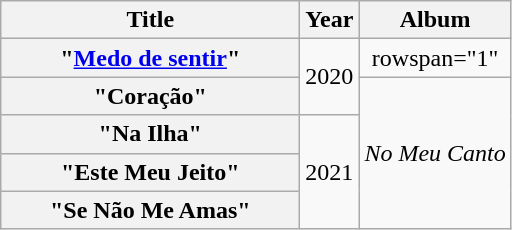<table class="wikitable plainrowheaders" style="text-align:center;">
<tr>
<th scope="col" style="width:12em;">Title</th>
<th scope="col" style="width:1em;">Year</th>
<th scope="col">Album</th>
</tr>
<tr>
<th scope="row">"<a href='#'>Medo de sentir</a>"</th>
<td rowspan="2">2020</td>
<td>rowspan="1" </td>
</tr>
<tr>
<th scope="row">"Coração"</th>
<td rowspan="4"><em>No Meu Canto</em></td>
</tr>
<tr>
<th scope="row">"Na Ilha"</th>
<td rowspan="3">2021</td>
</tr>
<tr>
<th scope="row">"Este Meu Jeito"</th>
</tr>
<tr>
<th scope="row">"Se Não Me Amas"</th>
</tr>
</table>
